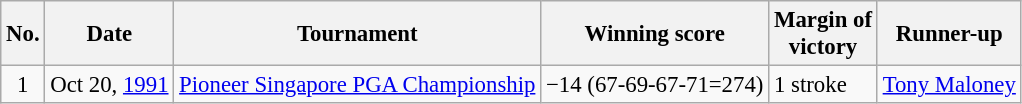<table class="wikitable" style="font-size:95%;">
<tr>
<th>No.</th>
<th>Date</th>
<th>Tournament</th>
<th>Winning score</th>
<th>Margin of<br>victory</th>
<th>Runner-up</th>
</tr>
<tr>
<td align=center>1</td>
<td align=right>Oct 20, <a href='#'>1991</a></td>
<td><a href='#'>Pioneer Singapore PGA Championship</a></td>
<td>−14 (67-69-67-71=274)</td>
<td>1 stroke</td>
<td> <a href='#'>Tony Maloney</a></td>
</tr>
</table>
